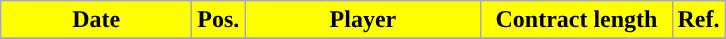<table class="wikitable" style="text-align:center;">
<tr>
<th style="background:#FFFF00; color:#000000; width:120px;">Date</th>
<th style="background:#FFFF00; color:#000000; width:25px;">Pos.</th>
<th style="background:#FFFF00; color:#000000; width:150px;">Player</th>
<th style="background:#FFFF00; color:#000000; width:120px;">Contract length</th>
<th style="background:#FFFF00; color:#000000; width:25px;">Ref.</th>
</tr>
<tr>
</tr>
</table>
